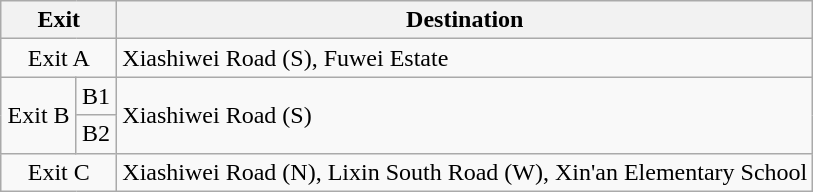<table class="wikitable">
<tr>
<th style="width:70px" colspan=2>Exit</th>
<th>Destination</th>
</tr>
<tr>
<td align=center colspan=2>Exit A</td>
<td>Xiashiwei Road (S), Fuwei Estate</td>
</tr>
<tr>
<td align=center rowspan=2>Exit B</td>
<td>B1</td>
<td rowspan=2>Xiashiwei Road (S)</td>
</tr>
<tr>
<td>B2</td>
</tr>
<tr>
<td align=center colspan=2>Exit C</td>
<td>Xiashiwei Road (N), Lixin South Road (W), Xin'an Elementary School</td>
</tr>
</table>
